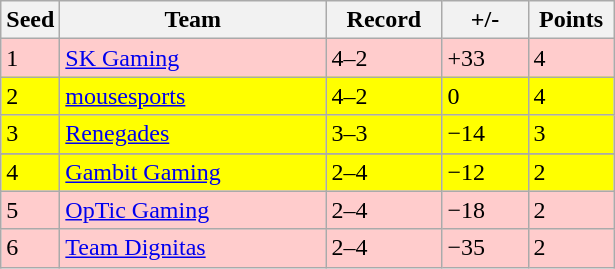<table class="wikitable sortable" style=font-size:100%>
<tr>
<th width=30px>Seed</th>
<th width=170px>Team</th>
<th width=70px>Record</th>
<th width=50px>+/-</th>
<th width=50px>Points</th>
</tr>
<tr style="background: #FFCCCC;">
<td>1</td>
<td><a href='#'>SK Gaming</a></td>
<td>4–2</td>
<td>+33</td>
<td>4</td>
</tr>
<tr style="background: #FFFF00;">
<td>2</td>
<td><a href='#'>mousesports</a></td>
<td>4–2</td>
<td>0</td>
<td>4</td>
</tr>
<tr style="background: #FFFF00;">
<td>3</td>
<td><a href='#'>Renegades</a></td>
<td>3–3</td>
<td>−14</td>
<td>3</td>
</tr>
<tr style="background: #FFFF00;">
</tr>
<tr style="background: #FFFF00;">
<td>4</td>
<td><a href='#'>Gambit Gaming</a></td>
<td>2–4</td>
<td>−12</td>
<td>2</td>
</tr>
<tr style="background: #FFCCCC;">
<td>5</td>
<td><a href='#'>OpTic Gaming</a></td>
<td>2–4</td>
<td>−18</td>
<td>2</td>
</tr>
<tr style="background: #FFCCCC;">
<td>6</td>
<td><a href='#'>Team Dignitas</a></td>
<td>2–4</td>
<td>−35</td>
<td>2</td>
</tr>
</table>
